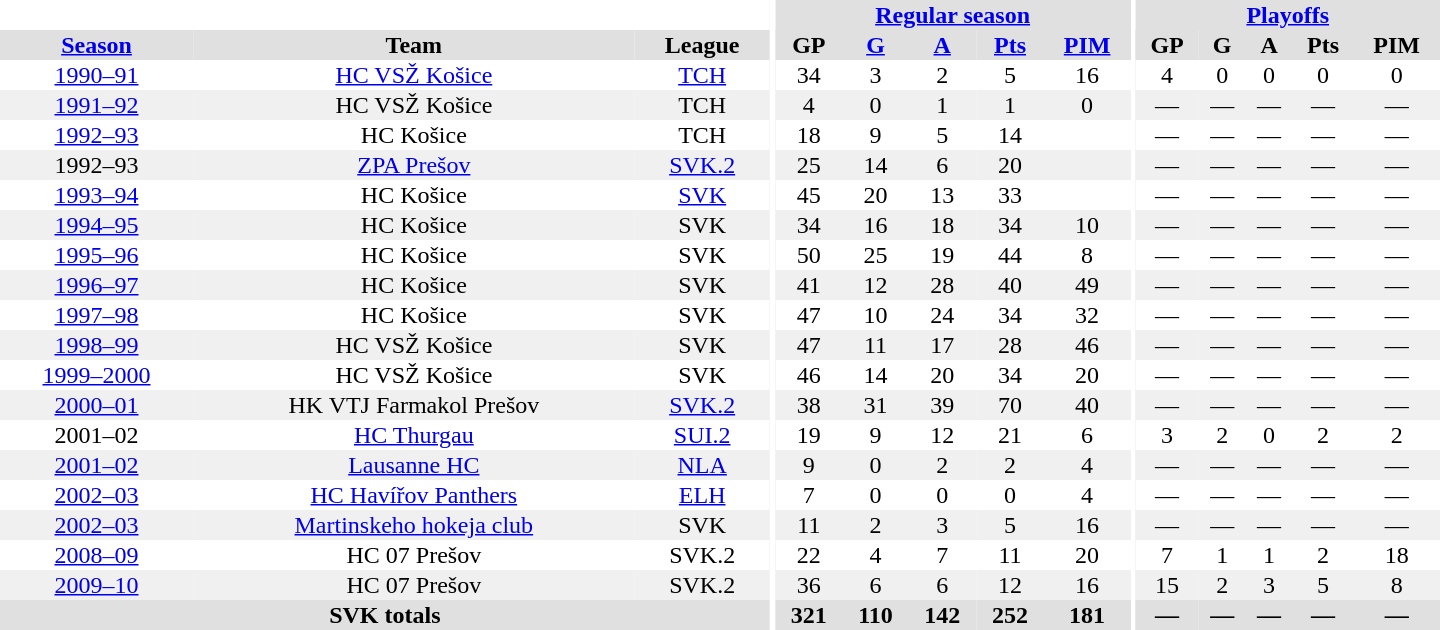<table border="0" cellpadding="1" cellspacing="0" style="text-align:center; width:60em">
<tr bgcolor="#e0e0e0">
<th colspan="3" bgcolor="#ffffff"></th>
<th rowspan="99" bgcolor="#ffffff"></th>
<th colspan="5"><a href='#'>Regular season</a></th>
<th rowspan="99" bgcolor="#ffffff"></th>
<th colspan="5"><a href='#'>Playoffs</a></th>
</tr>
<tr bgcolor="#e0e0e0">
<th><a href='#'>Season</a></th>
<th>Team</th>
<th>League</th>
<th>GP</th>
<th><a href='#'>G</a></th>
<th><a href='#'>A</a></th>
<th><a href='#'>Pts</a></th>
<th><a href='#'>PIM</a></th>
<th>GP</th>
<th>G</th>
<th>A</th>
<th>Pts</th>
<th>PIM</th>
</tr>
<tr>
<td><a href='#'>1990–91</a></td>
<td><a href='#'>HC VSŽ Košice</a></td>
<td><a href='#'>TCH</a></td>
<td>34</td>
<td>3</td>
<td>2</td>
<td>5</td>
<td>16</td>
<td>4</td>
<td>0</td>
<td>0</td>
<td>0</td>
<td>0</td>
</tr>
<tr bgcolor="#f0f0f0">
<td><a href='#'>1991–92</a></td>
<td>HC VSŽ Košice</td>
<td>TCH</td>
<td>4</td>
<td>0</td>
<td>1</td>
<td>1</td>
<td>0</td>
<td>—</td>
<td>—</td>
<td>—</td>
<td>—</td>
<td>—</td>
</tr>
<tr>
<td><a href='#'>1992–93</a></td>
<td>HC Košice</td>
<td>TCH</td>
<td>18</td>
<td>9</td>
<td>5</td>
<td>14</td>
<td></td>
<td>—</td>
<td>—</td>
<td>—</td>
<td>—</td>
<td>—</td>
</tr>
<tr bgcolor="#f0f0f0">
<td>1992–93</td>
<td><a href='#'>ZPA Prešov</a></td>
<td><a href='#'>SVK.2</a></td>
<td>25</td>
<td>14</td>
<td>6</td>
<td>20</td>
<td></td>
<td>—</td>
<td>—</td>
<td>—</td>
<td>—</td>
<td>—</td>
</tr>
<tr>
<td><a href='#'>1993–94</a></td>
<td>HC Košice</td>
<td><a href='#'>SVK</a></td>
<td>45</td>
<td>20</td>
<td>13</td>
<td>33</td>
<td></td>
<td>—</td>
<td>—</td>
<td>—</td>
<td>—</td>
<td>—</td>
</tr>
<tr bgcolor="#f0f0f0">
<td><a href='#'>1994–95</a></td>
<td>HC Košice</td>
<td>SVK</td>
<td>34</td>
<td>16</td>
<td>18</td>
<td>34</td>
<td>10</td>
<td>—</td>
<td>—</td>
<td>—</td>
<td>—</td>
<td>—</td>
</tr>
<tr>
<td><a href='#'>1995–96</a></td>
<td>HC Košice</td>
<td>SVK</td>
<td>50</td>
<td>25</td>
<td>19</td>
<td>44</td>
<td>8</td>
<td>—</td>
<td>—</td>
<td>—</td>
<td>—</td>
<td>—</td>
</tr>
<tr bgcolor="#f0f0f0">
<td><a href='#'>1996–97</a></td>
<td>HC Košice</td>
<td>SVK</td>
<td>41</td>
<td>12</td>
<td>28</td>
<td>40</td>
<td>49</td>
<td>—</td>
<td>—</td>
<td>—</td>
<td>—</td>
<td>—</td>
</tr>
<tr>
<td><a href='#'>1997–98</a></td>
<td>HC Košice</td>
<td>SVK</td>
<td>47</td>
<td>10</td>
<td>24</td>
<td>34</td>
<td>32</td>
<td>—</td>
<td>—</td>
<td>—</td>
<td>—</td>
<td>—</td>
</tr>
<tr bgcolor="#f0f0f0">
<td><a href='#'>1998–99</a></td>
<td>HC VSŽ Košice</td>
<td>SVK</td>
<td>47</td>
<td>11</td>
<td>17</td>
<td>28</td>
<td>46</td>
<td>—</td>
<td>—</td>
<td>—</td>
<td>—</td>
<td>—</td>
</tr>
<tr>
<td><a href='#'>1999–2000</a></td>
<td>HC VSŽ Košice</td>
<td>SVK</td>
<td>46</td>
<td>14</td>
<td>20</td>
<td>34</td>
<td>20</td>
<td>—</td>
<td>—</td>
<td>—</td>
<td>—</td>
<td>—</td>
</tr>
<tr bgcolor="#f0f0f0">
<td><a href='#'>2000–01</a></td>
<td>HK VTJ Farmakol Prešov</td>
<td><a href='#'>SVK.2</a></td>
<td>38</td>
<td>31</td>
<td>39</td>
<td>70</td>
<td>40</td>
<td>—</td>
<td>—</td>
<td>—</td>
<td>—</td>
<td>—</td>
</tr>
<tr>
<td>2001–02</td>
<td><a href='#'>HC Thurgau</a></td>
<td><a href='#'>SUI.2</a></td>
<td>19</td>
<td>9</td>
<td>12</td>
<td>21</td>
<td>6</td>
<td>3</td>
<td>2</td>
<td>0</td>
<td>2</td>
<td>2</td>
</tr>
<tr bgcolor="#f0f0f0">
<td><a href='#'>2001–02</a></td>
<td><a href='#'>Lausanne HC</a></td>
<td><a href='#'>NLA</a></td>
<td>9</td>
<td>0</td>
<td>2</td>
<td>2</td>
<td>4</td>
<td>—</td>
<td>—</td>
<td>—</td>
<td>—</td>
<td>—</td>
</tr>
<tr>
<td><a href='#'>2002–03</a></td>
<td><a href='#'>HC Havířov Panthers</a></td>
<td><a href='#'>ELH</a></td>
<td>7</td>
<td>0</td>
<td>0</td>
<td>0</td>
<td>4</td>
<td>—</td>
<td>—</td>
<td>—</td>
<td>—</td>
<td>—</td>
</tr>
<tr bgcolor="#f0f0f0">
<td><a href='#'>2002–03</a></td>
<td><a href='#'>Martinskeho hokeja club</a></td>
<td>SVK</td>
<td>11</td>
<td>2</td>
<td>3</td>
<td>5</td>
<td>16</td>
<td>—</td>
<td>—</td>
<td>—</td>
<td>—</td>
<td>—</td>
</tr>
<tr>
<td><a href='#'>2008–09</a></td>
<td>HC 07 Prešov</td>
<td>SVK.2</td>
<td>22</td>
<td>4</td>
<td>7</td>
<td>11</td>
<td>20</td>
<td>7</td>
<td>1</td>
<td>1</td>
<td>2</td>
<td>18</td>
</tr>
<tr bgcolor="#f0f0f0">
<td><a href='#'>2009–10</a></td>
<td>HC 07 Prešov</td>
<td>SVK.2</td>
<td>36</td>
<td>6</td>
<td>6</td>
<td>12</td>
<td>16</td>
<td>15</td>
<td>2</td>
<td>3</td>
<td>5</td>
<td>8</td>
</tr>
<tr bgcolor="#e0e0e0">
<th colspan="3">SVK totals</th>
<th>321</th>
<th>110</th>
<th>142</th>
<th>252</th>
<th>181</th>
<th>—</th>
<th>—</th>
<th>—</th>
<th>—</th>
<th>—</th>
</tr>
</table>
